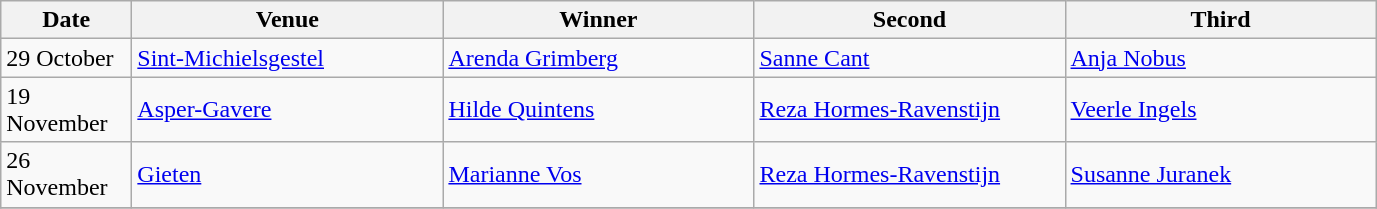<table class="wikitable">
<tr>
<th width=80>Date</th>
<th width=200>Venue</th>
<th width=200>Winner</th>
<th width=200>Second</th>
<th width=200>Third</th>
</tr>
<tr>
<td>29 October</td>
<td> <a href='#'>Sint-Michielsgestel</a></td>
<td> <a href='#'>Arenda Grimberg</a></td>
<td> <a href='#'>Sanne Cant</a></td>
<td> <a href='#'>Anja Nobus</a></td>
</tr>
<tr>
<td>19 November</td>
<td> <a href='#'>Asper-Gavere</a></td>
<td> <a href='#'>Hilde Quintens</a></td>
<td> <a href='#'>Reza Hormes-Ravenstijn</a></td>
<td> <a href='#'>Veerle Ingels</a></td>
</tr>
<tr>
<td>26 November</td>
<td> <a href='#'>Gieten</a></td>
<td> <a href='#'>Marianne Vos</a></td>
<td> <a href='#'>Reza Hormes-Ravenstijn</a></td>
<td> <a href='#'>Susanne Juranek</a></td>
</tr>
<tr>
</tr>
</table>
